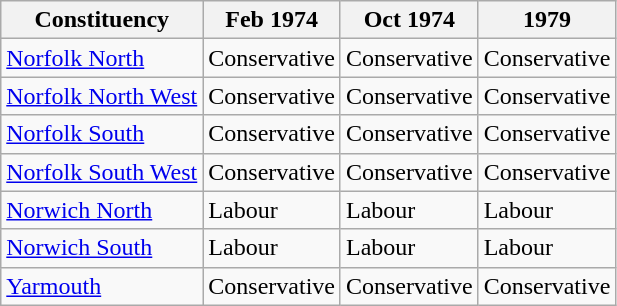<table class="wikitable">
<tr>
<th>Constituency</th>
<th>Feb 1974</th>
<th>Oct 1974</th>
<th>1979</th>
</tr>
<tr>
<td><a href='#'>Norfolk North</a></td>
<td bgcolor=>Conservative</td>
<td bgcolor=>Conservative</td>
<td bgcolor=>Conservative</td>
</tr>
<tr>
<td><a href='#'>Norfolk North West</a></td>
<td bgcolor=>Conservative</td>
<td bgcolor=>Conservative</td>
<td bgcolor=>Conservative</td>
</tr>
<tr>
<td><a href='#'>Norfolk South</a></td>
<td bgcolor=>Conservative</td>
<td bgcolor=>Conservative</td>
<td bgcolor=>Conservative</td>
</tr>
<tr>
<td><a href='#'>Norfolk South West</a></td>
<td bgcolor=>Conservative</td>
<td bgcolor=>Conservative</td>
<td bgcolor=>Conservative</td>
</tr>
<tr>
<td><a href='#'>Norwich North</a></td>
<td bgcolor=>Labour</td>
<td bgcolor=>Labour</td>
<td bgcolor=>Labour</td>
</tr>
<tr>
<td><a href='#'>Norwich South</a></td>
<td bgcolor=>Labour</td>
<td bgcolor=>Labour</td>
<td bgcolor=>Labour</td>
</tr>
<tr>
<td><a href='#'>Yarmouth</a></td>
<td bgcolor=>Conservative</td>
<td bgcolor=>Conservative</td>
<td bgcolor=>Conservative</td>
</tr>
</table>
